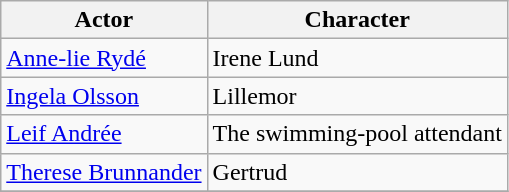<table class="wikitable sortable">
<tr>
<th>Actor</th>
<th>Character</th>
</tr>
<tr>
<td><a href='#'>Anne-lie Rydé</a></td>
<td>Irene Lund</td>
</tr>
<tr>
<td><a href='#'>Ingela Olsson</a></td>
<td>Lillemor</td>
</tr>
<tr>
<td><a href='#'>Leif Andrée</a></td>
<td>The swimming-pool attendant</td>
</tr>
<tr>
<td><a href='#'>Therese Brunnander</a></td>
<td>Gertrud</td>
</tr>
<tr>
</tr>
</table>
